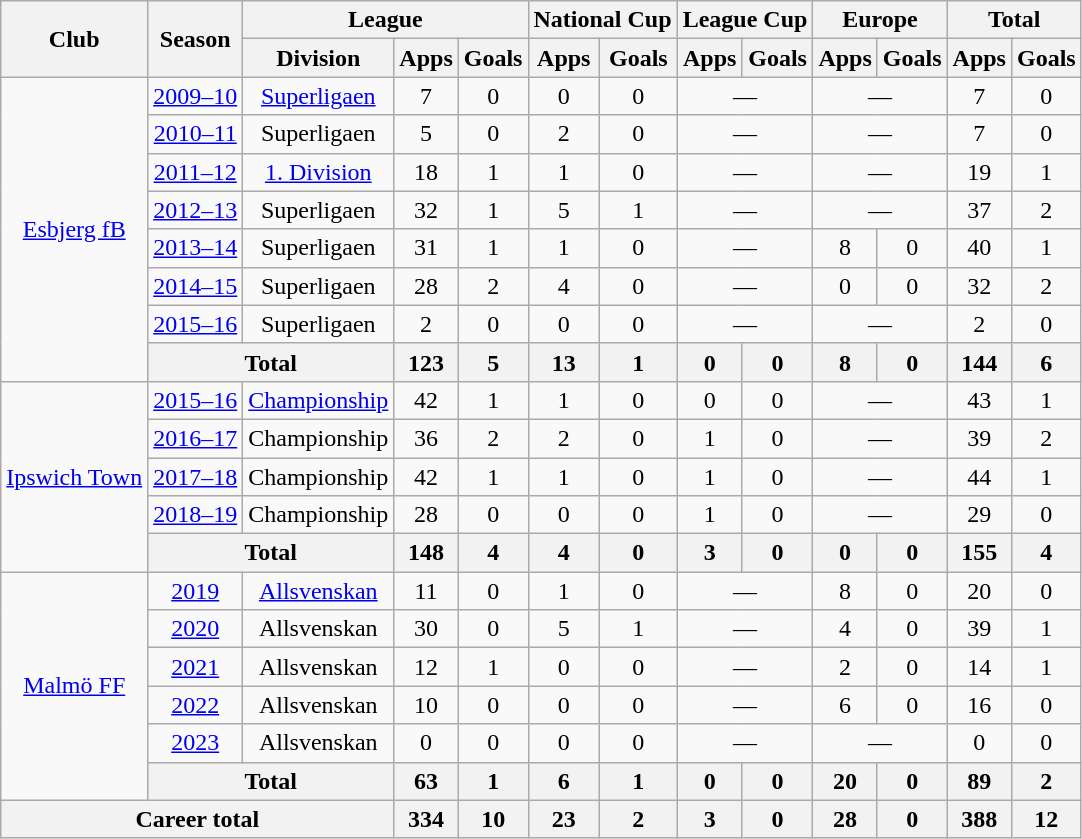<table class="wikitable" style="text-align: center;">
<tr>
<th rowspan="2">Club</th>
<th rowspan="2">Season</th>
<th colspan="3">League</th>
<th colspan="2">National Cup</th>
<th colspan="2">League Cup</th>
<th colspan="2">Europe</th>
<th colspan="2">Total</th>
</tr>
<tr>
<th>Division</th>
<th>Apps</th>
<th>Goals</th>
<th>Apps</th>
<th>Goals</th>
<th>Apps</th>
<th>Goals</th>
<th>Apps</th>
<th>Goals</th>
<th>Apps</th>
<th>Goals</th>
</tr>
<tr>
<td rowspan="8"><a href='#'>Esbjerg fB</a></td>
<td><a href='#'>2009–10</a></td>
<td><a href='#'>Superligaen</a></td>
<td>7</td>
<td>0</td>
<td>0</td>
<td>0</td>
<td colspan="2">—</td>
<td colspan="2">—</td>
<td>7</td>
<td>0</td>
</tr>
<tr>
<td><a href='#'>2010–11</a></td>
<td>Superligaen</td>
<td>5</td>
<td>0</td>
<td>2</td>
<td>0</td>
<td colspan="2">—</td>
<td colspan="2">—</td>
<td>7</td>
<td>0</td>
</tr>
<tr>
<td><a href='#'>2011–12</a></td>
<td><a href='#'>1. Division</a></td>
<td>18</td>
<td>1</td>
<td>1</td>
<td>0</td>
<td colspan="2">—</td>
<td colspan="2">—</td>
<td>19</td>
<td>1</td>
</tr>
<tr>
<td><a href='#'>2012–13</a></td>
<td>Superligaen</td>
<td>32</td>
<td>1</td>
<td>5</td>
<td>1</td>
<td colspan="2">—</td>
<td colspan="2">—</td>
<td>37</td>
<td>2</td>
</tr>
<tr>
<td><a href='#'>2013–14</a></td>
<td>Superligaen</td>
<td>31</td>
<td>1</td>
<td>1</td>
<td>0</td>
<td colspan="2">—</td>
<td>8</td>
<td>0</td>
<td>40</td>
<td>1</td>
</tr>
<tr>
<td><a href='#'>2014–15</a></td>
<td>Superligaen</td>
<td>28</td>
<td>2</td>
<td>4</td>
<td>0</td>
<td colspan="2">—</td>
<td>0</td>
<td>0</td>
<td>32</td>
<td>2</td>
</tr>
<tr>
<td><a href='#'>2015–16</a></td>
<td>Superligaen</td>
<td>2</td>
<td>0</td>
<td>0</td>
<td>0</td>
<td colspan="2">—</td>
<td colspan="2">—</td>
<td>2</td>
<td>0</td>
</tr>
<tr>
<th colspan="2">Total</th>
<th>123</th>
<th>5</th>
<th>13</th>
<th>1</th>
<th>0</th>
<th>0</th>
<th>8</th>
<th>0</th>
<th>144</th>
<th>6</th>
</tr>
<tr>
<td rowspan="5"><a href='#'>Ipswich Town</a></td>
<td><a href='#'>2015–16</a></td>
<td><a href='#'>Championship</a></td>
<td>42</td>
<td>1</td>
<td>1</td>
<td>0</td>
<td>0</td>
<td>0</td>
<td colspan="2">—</td>
<td>43</td>
<td>1</td>
</tr>
<tr>
<td><a href='#'>2016–17</a></td>
<td>Championship</td>
<td>36</td>
<td>2</td>
<td>2</td>
<td>0</td>
<td>1</td>
<td>0</td>
<td colspan="2">—</td>
<td>39</td>
<td>2</td>
</tr>
<tr>
<td><a href='#'>2017–18</a></td>
<td>Championship</td>
<td>42</td>
<td>1</td>
<td>1</td>
<td>0</td>
<td>1</td>
<td>0</td>
<td colspan="2">—</td>
<td>44</td>
<td>1</td>
</tr>
<tr>
<td><a href='#'>2018–19</a></td>
<td>Championship</td>
<td>28</td>
<td>0</td>
<td>0</td>
<td>0</td>
<td>1</td>
<td>0</td>
<td colspan="2">—</td>
<td>29</td>
<td>0</td>
</tr>
<tr>
<th colspan="2">Total</th>
<th>148</th>
<th>4</th>
<th>4</th>
<th>0</th>
<th>3</th>
<th>0</th>
<th>0</th>
<th>0</th>
<th>155</th>
<th>4</th>
</tr>
<tr>
<td rowspan="6"><a href='#'>Malmö FF</a></td>
<td><a href='#'>2019</a></td>
<td><a href='#'>Allsvenskan</a></td>
<td>11</td>
<td>0</td>
<td>1</td>
<td>0</td>
<td colspan="2">—</td>
<td>8</td>
<td>0</td>
<td>20</td>
<td>0</td>
</tr>
<tr>
<td><a href='#'>2020</a></td>
<td>Allsvenskan</td>
<td>30</td>
<td>0</td>
<td>5</td>
<td>1</td>
<td colspan="2">—</td>
<td>4</td>
<td>0</td>
<td>39</td>
<td>1</td>
</tr>
<tr>
<td><a href='#'>2021</a></td>
<td>Allsvenskan</td>
<td>12</td>
<td>1</td>
<td>0</td>
<td>0</td>
<td colspan="2">—</td>
<td>2</td>
<td>0</td>
<td>14</td>
<td>1</td>
</tr>
<tr>
<td><a href='#'>2022</a></td>
<td>Allsvenskan</td>
<td>10</td>
<td>0</td>
<td>0</td>
<td>0</td>
<td colspan="2">—</td>
<td>6</td>
<td>0</td>
<td>16</td>
<td>0</td>
</tr>
<tr>
<td><a href='#'>2023</a></td>
<td>Allsvenskan</td>
<td>0</td>
<td>0</td>
<td>0</td>
<td>0</td>
<td colspan="2">—</td>
<td colspan="2">—</td>
<td>0</td>
<td>0</td>
</tr>
<tr>
<th colspan="2">Total</th>
<th>63</th>
<th>1</th>
<th>6</th>
<th>1</th>
<th>0</th>
<th>0</th>
<th>20</th>
<th>0</th>
<th>89</th>
<th>2</th>
</tr>
<tr>
<th colspan="3">Career total</th>
<th>334</th>
<th>10</th>
<th>23</th>
<th>2</th>
<th>3</th>
<th>0</th>
<th>28</th>
<th>0</th>
<th>388</th>
<th>12</th>
</tr>
</table>
